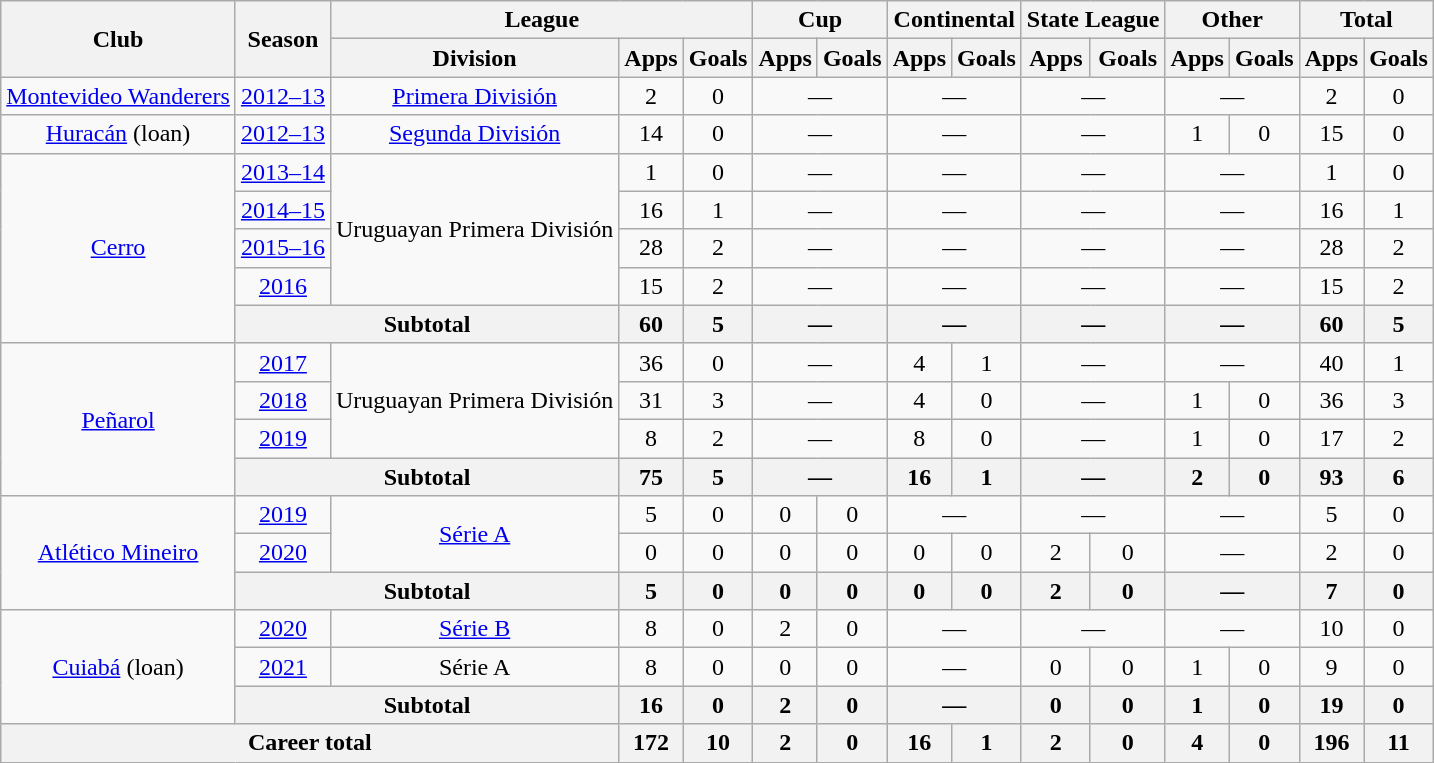<table class="wikitable" style="text-align: center;">
<tr>
<th rowspan="2">Club</th>
<th rowspan="2">Season</th>
<th colspan="3">League</th>
<th colspan="2">Cup</th>
<th colspan="2">Continental</th>
<th colspan="2">State League</th>
<th colspan="2">Other</th>
<th colspan="2">Total</th>
</tr>
<tr>
<th>Division</th>
<th>Apps</th>
<th>Goals</th>
<th>Apps</th>
<th>Goals</th>
<th>Apps</th>
<th>Goals</th>
<th>Apps</th>
<th>Goals</th>
<th>Apps</th>
<th>Goals</th>
<th>Apps</th>
<th>Goals</th>
</tr>
<tr>
<td valign="center"><a href='#'>Montevideo Wanderers</a></td>
<td><a href='#'>2012–13</a></td>
<td><a href='#'>Primera División</a></td>
<td>2</td>
<td>0</td>
<td colspan="2">—</td>
<td colspan="2">—</td>
<td colspan="2">—</td>
<td colspan="2">—</td>
<td>2</td>
<td>0</td>
</tr>
<tr>
<td valign="center"><a href='#'>Huracán</a> (loan)</td>
<td><a href='#'>2012–13</a></td>
<td><a href='#'>Segunda División</a></td>
<td>14</td>
<td>0</td>
<td colspan="2">—</td>
<td colspan="2">—</td>
<td colspan="2">—</td>
<td>1</td>
<td>0</td>
<td>15</td>
<td>0</td>
</tr>
<tr>
<td rowspan="5" valign="center"><a href='#'>Cerro</a></td>
<td><a href='#'>2013–14</a></td>
<td rowspan="4">Uruguayan Primera División</td>
<td>1</td>
<td>0</td>
<td colspan="2">—</td>
<td colspan="2">—</td>
<td colspan="2">—</td>
<td colspan="2">—</td>
<td>1</td>
<td>0</td>
</tr>
<tr>
<td><a href='#'>2014–15</a></td>
<td>16</td>
<td>1</td>
<td colspan="2">—</td>
<td colspan="2">—</td>
<td colspan="2">—</td>
<td colspan="2">—</td>
<td>16</td>
<td>1</td>
</tr>
<tr>
<td><a href='#'>2015–16</a></td>
<td>28</td>
<td>2</td>
<td colspan="2">—</td>
<td colspan="2">—</td>
<td colspan="2">—</td>
<td colspan="2">—</td>
<td>28</td>
<td>2</td>
</tr>
<tr>
<td><a href='#'>2016</a></td>
<td>15</td>
<td>2</td>
<td colspan="2">—</td>
<td colspan="2">—</td>
<td colspan="2">—</td>
<td colspan="2">—</td>
<td>15</td>
<td>2</td>
</tr>
<tr>
<th colspan="2">Subtotal</th>
<th>60</th>
<th>5</th>
<th colspan="2">—</th>
<th colspan="2">—</th>
<th colspan="2">—</th>
<th colspan="2">—</th>
<th>60</th>
<th>5</th>
</tr>
<tr>
<td rowspan="4" valign="center"><a href='#'>Peñarol</a></td>
<td><a href='#'>2017</a></td>
<td rowspan="3">Uruguayan Primera División</td>
<td>36</td>
<td>0</td>
<td colspan="2">—</td>
<td>4</td>
<td>1</td>
<td colspan="2">—</td>
<td colspan="2">—</td>
<td>40</td>
<td>1</td>
</tr>
<tr>
<td><a href='#'>2018</a></td>
<td>31</td>
<td>3</td>
<td colspan="2">—</td>
<td>4</td>
<td>0</td>
<td colspan="2">—</td>
<td>1</td>
<td>0</td>
<td>36</td>
<td>3</td>
</tr>
<tr>
<td><a href='#'>2019</a></td>
<td>8</td>
<td>2</td>
<td colspan="2">—</td>
<td>8</td>
<td>0</td>
<td colspan="2">—</td>
<td>1</td>
<td>0</td>
<td>17</td>
<td>2</td>
</tr>
<tr>
<th colspan="2">Subtotal</th>
<th>75</th>
<th>5</th>
<th colspan="2">—</th>
<th>16</th>
<th>1</th>
<th colspan="2">—</th>
<th>2</th>
<th>0</th>
<th>93</th>
<th>6</th>
</tr>
<tr>
<td rowspan="3" valign="center"><a href='#'>Atlético Mineiro</a></td>
<td><a href='#'>2019</a></td>
<td rowspan="2"><a href='#'>Série A</a></td>
<td>5</td>
<td>0</td>
<td>0</td>
<td>0</td>
<td colspan="2">—</td>
<td colspan="2">—</td>
<td colspan="2">—</td>
<td>5</td>
<td>0</td>
</tr>
<tr>
<td><a href='#'>2020</a></td>
<td>0</td>
<td>0</td>
<td>0</td>
<td>0</td>
<td>0</td>
<td>0</td>
<td>2</td>
<td>0</td>
<td colspan="2">—</td>
<td>2</td>
<td>0</td>
</tr>
<tr>
<th colspan="2">Subtotal</th>
<th>5</th>
<th>0</th>
<th>0</th>
<th>0</th>
<th>0</th>
<th>0</th>
<th>2</th>
<th>0</th>
<th colspan="2">—</th>
<th>7</th>
<th>0</th>
</tr>
<tr>
<td rowspan="3" valign="center"><a href='#'>Cuiabá</a> (loan)</td>
<td><a href='#'>2020</a></td>
<td><a href='#'>Série B</a></td>
<td>8</td>
<td>0</td>
<td>2</td>
<td>0</td>
<td colspan="2">—</td>
<td colspan="2">—</td>
<td colspan="2">—</td>
<td>10</td>
<td>0</td>
</tr>
<tr>
<td><a href='#'>2021</a></td>
<td>Série A</td>
<td>8</td>
<td>0</td>
<td>0</td>
<td>0</td>
<td colspan="2">—</td>
<td>0</td>
<td>0</td>
<td>1</td>
<td>0</td>
<td>9</td>
<td>0</td>
</tr>
<tr>
<th colspan="2">Subtotal</th>
<th>16</th>
<th>0</th>
<th>2</th>
<th>0</th>
<th colspan="2">—</th>
<th>0</th>
<th>0</th>
<th>1</th>
<th>0</th>
<th>19</th>
<th>0</th>
</tr>
<tr>
<th colspan="3"><strong>Career total</strong></th>
<th>172</th>
<th>10</th>
<th>2</th>
<th>0</th>
<th>16</th>
<th>1</th>
<th>2</th>
<th>0</th>
<th>4</th>
<th>0</th>
<th>196</th>
<th>11</th>
</tr>
</table>
